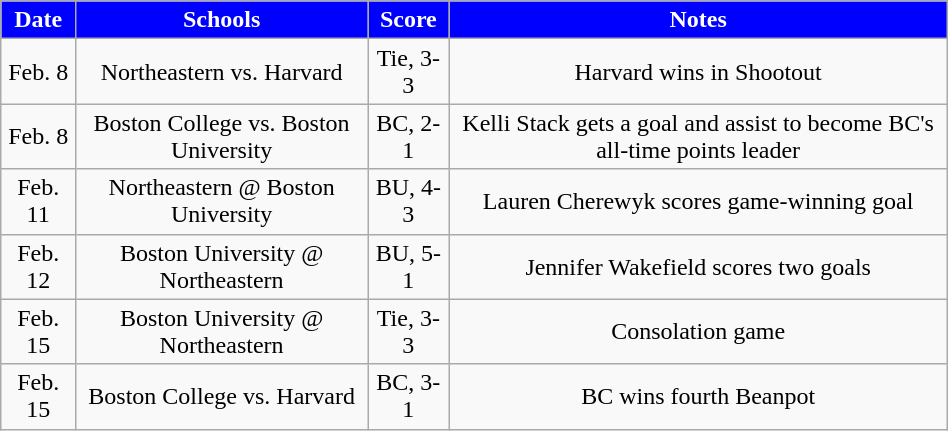<table class="wikitable" style="width:50%;">
<tr style="text-align:center; background:blue; color:#fff;">
<td><strong>Date</strong></td>
<td><strong>Schools</strong></td>
<td><strong>Score</strong></td>
<td><strong>Notes</strong></td>
</tr>
<tr style="text-align:center;" bgcolor="">
<td>Feb. 8</td>
<td>Northeastern vs. Harvard</td>
<td>Tie, 3-3</td>
<td>Harvard wins in Shootout</td>
</tr>
<tr style="text-align:center;" bgcolor="">
<td>Feb. 8</td>
<td>Boston College vs. Boston University</td>
<td>BC, 2-1</td>
<td>Kelli Stack gets a goal and assist to become BC's all-time points leader</td>
</tr>
<tr style="text-align:center;" bgcolor="">
<td>Feb. 11</td>
<td>Northeastern @ Boston University</td>
<td>BU, 4-3</td>
<td>Lauren Cherewyk scores game-winning goal</td>
</tr>
<tr style="text-align:center;" bgcolor="">
<td>Feb. 12</td>
<td>Boston University @ Northeastern</td>
<td>BU, 5-1</td>
<td>Jennifer Wakefield scores two goals</td>
</tr>
<tr style="text-align:center;" bgcolor="">
<td>Feb. 15</td>
<td>Boston University @ Northeastern</td>
<td>Tie, 3-3</td>
<td>Consolation game</td>
</tr>
<tr style="text-align:center;" bgcolor="">
<td>Feb. 15</td>
<td>Boston College vs. Harvard</td>
<td>BC, 3-1</td>
<td>BC wins fourth Beanpot</td>
</tr>
</table>
